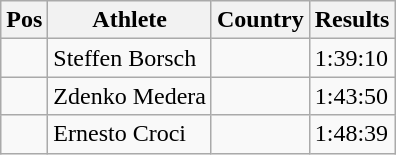<table class="wikitable wikble">
<tr>
<th>Pos</th>
<th>Athlete</th>
<th>Country</th>
<th>Results</th>
</tr>
<tr>
<td align="center"></td>
<td>Steffen Borsch</td>
<td></td>
<td>1:39:10</td>
</tr>
<tr>
<td align="center"></td>
<td>Zdenko Medera</td>
<td></td>
<td>1:43:50</td>
</tr>
<tr>
<td align="center"></td>
<td>Ernesto Croci</td>
<td></td>
<td>1:48:39</td>
</tr>
</table>
